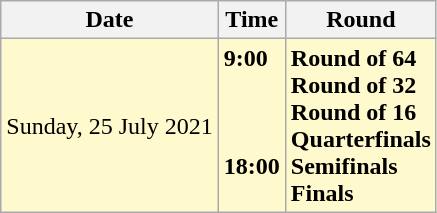<table class="wikitable">
<tr>
<th>Date</th>
<th>Time</th>
<th>Round</th>
</tr>
<tr style=background:lemonchiffon>
<td>Sunday, 25 July 2021</td>
<td><strong>9:00</strong><br> <br> <br> <br><strong>18:00</strong><br> </td>
<td><strong>Round of 64</strong><br><strong>Round of 32</strong><br><strong>Round of 16</strong><br><strong>Quarterfinals</strong><br><strong>Semifinals</strong><br><strong>Finals</strong></td>
</tr>
</table>
